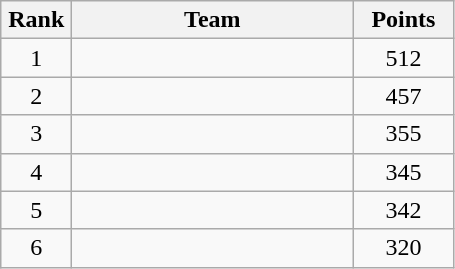<table class="wikitable" style="text-align:center;">
<tr>
<th width=40>Rank</th>
<th width=180>Team</th>
<th width=60>Points</th>
</tr>
<tr>
<td>1</td>
<td align=left></td>
<td>512</td>
</tr>
<tr>
<td>2</td>
<td align=left></td>
<td>457</td>
</tr>
<tr>
<td>3</td>
<td align=left></td>
<td>355</td>
</tr>
<tr>
<td>4</td>
<td align=left></td>
<td>345</td>
</tr>
<tr>
<td>5</td>
<td align=left></td>
<td>342</td>
</tr>
<tr>
<td>6</td>
<td align=left></td>
<td>320</td>
</tr>
</table>
